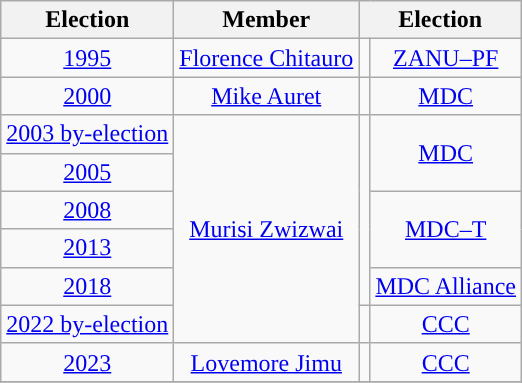<table class="wikitable" style="text-align:center">
<tr>
<th>Election</th>
<th>Member</th>
<th colspan="2">Election</th>
</tr>
<tr>
<td><a href='#'>1995</a></td>
<td><a href='#'>Florence Chitauro</a></td>
<td style="background-color: "></td>
<td><a href='#'>ZANU–PF</a></td>
</tr>
<tr>
<td><a href='#'>2000</a></td>
<td><a href='#'>Mike Auret</a></td>
<td style="background-color: "></td>
<td><a href='#'>MDC</a></td>
</tr>
<tr>
<td><a href='#'>2003 by-election</a></td>
<td rowspan="6"><a href='#'>Murisi Zwizwai</a></td>
<td rowspan="5" style="background-color: "></td>
<td rowspan="2"><a href='#'>MDC</a></td>
</tr>
<tr>
<td><a href='#'>2005</a></td>
</tr>
<tr>
<td><a href='#'>2008</a></td>
<td rowspan="2"><a href='#'>MDC–T</a></td>
</tr>
<tr>
<td><a href='#'>2013</a></td>
</tr>
<tr>
<td><a href='#'>2018</a></td>
<td><a href='#'>MDC Alliance</a></td>
</tr>
<tr>
<td><a href='#'>2022 by-election</a></td>
<td style="background-color: "></td>
<td><a href='#'>CCC</a></td>
</tr>
<tr>
<td><a href='#'>2023</a></td>
<td><a href='#'>Lovemore Jimu</a></td>
<td style="background-color: "></td>
<td><a href='#'>CCC</a></td>
</tr>
<tr>
</tr>
</table>
